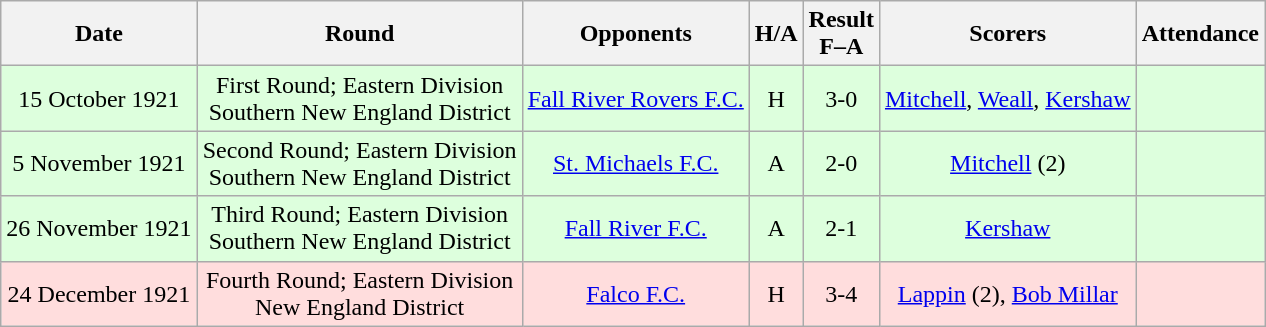<table class="wikitable" style="text-align:center">
<tr>
<th>Date</th>
<th>Round</th>
<th>Opponents</th>
<th>H/A</th>
<th>Result<br>F–A</th>
<th>Scorers</th>
<th>Attendance</th>
</tr>
<tr bgcolor="#ddffdd">
<td>15 October 1921</td>
<td>First Round; Eastern Division<br>Southern New England District</td>
<td><a href='#'>Fall River Rovers F.C.</a></td>
<td>H</td>
<td>3-0</td>
<td><a href='#'>Mitchell</a>, <a href='#'>Weall</a>, <a href='#'>Kershaw</a></td>
<td></td>
</tr>
<tr bgcolor="#ddffdd">
<td>5 November 1921</td>
<td>Second Round; Eastern Division<br>Southern New England District</td>
<td><a href='#'>St. Michaels F.C.</a></td>
<td>A</td>
<td>2-0</td>
<td><a href='#'>Mitchell</a> (2)</td>
<td></td>
</tr>
<tr bgcolor="#ddffdd">
<td>26 November 1921</td>
<td>Third Round; Eastern Division<br>Southern New England District</td>
<td><a href='#'>Fall River F.C.</a></td>
<td>A</td>
<td>2-1</td>
<td><a href='#'>Kershaw</a></td>
<td></td>
</tr>
<tr bgcolor="#ffdddd">
<td>24 December 1921</td>
<td>Fourth Round; Eastern Division<br>New England District</td>
<td><a href='#'>Falco F.C.</a></td>
<td>H</td>
<td>3-4</td>
<td><a href='#'>Lappin</a> (2), <a href='#'>Bob Millar</a></td>
<td></td>
</tr>
</table>
